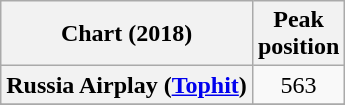<table class="wikitable plainrowheaders" style="text-align:center">
<tr>
<th scope="col">Chart (2018)</th>
<th scope="col">Peak<br>position</th>
</tr>
<tr>
<th scope="row">Russia Airplay (<a href='#'>Tophit</a>)</th>
<td>563</td>
</tr>
<tr>
</tr>
<tr>
</tr>
</table>
